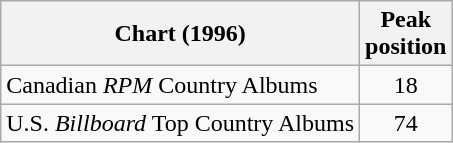<table class="wikitable">
<tr>
<th>Chart (1996)</th>
<th>Peak<br>position</th>
</tr>
<tr>
<td>Canadian <em>RPM</em> Country Albums</td>
<td align="center">18</td>
</tr>
<tr>
<td>U.S. <em>Billboard</em> Top Country Albums</td>
<td align="center">74</td>
</tr>
</table>
